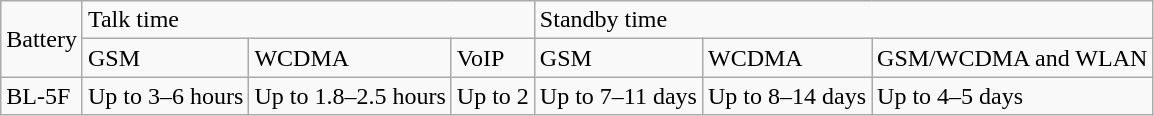<table class="wikitable">
<tr>
<td rowspan="2">Battery</td>
<td colspan="3">Talk time</td>
<td colspan="3">Standby time</td>
</tr>
<tr>
<td>GSM</td>
<td>WCDMA</td>
<td>VoIP</td>
<td>GSM</td>
<td>WCDMA</td>
<td>GSM/WCDMA and WLAN</td>
</tr>
<tr>
<td>BL-5F</td>
<td>Up to 3–6 hours</td>
<td>Up to 1.8–2.5 hours</td>
<td>Up to 2</td>
<td>Up to 7–11 days</td>
<td>Up to 8–14 days</td>
<td>Up to 4–5 days</td>
</tr>
</table>
